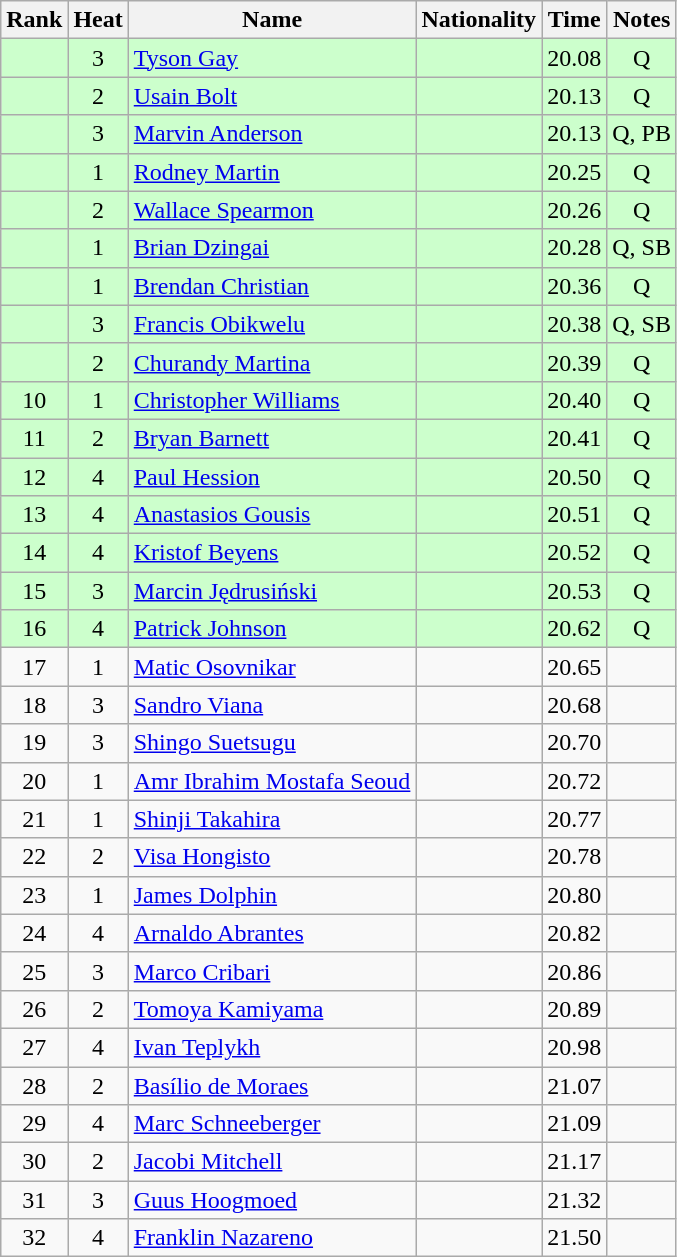<table class="wikitable sortable" style="text-align:center">
<tr>
<th>Rank</th>
<th>Heat</th>
<th>Name</th>
<th>Nationality</th>
<th>Time</th>
<th>Notes</th>
</tr>
<tr bgcolor=ccffcc>
<td></td>
<td>3</td>
<td align=left><a href='#'>Tyson Gay</a></td>
<td align=left></td>
<td>20.08</td>
<td>Q</td>
</tr>
<tr bgcolor=ccffcc>
<td></td>
<td>2</td>
<td align=left><a href='#'>Usain Bolt</a></td>
<td align=left></td>
<td>20.13</td>
<td>Q</td>
</tr>
<tr bgcolor=ccffcc>
<td></td>
<td>3</td>
<td align=left><a href='#'>Marvin Anderson</a></td>
<td align=left></td>
<td>20.13</td>
<td>Q, PB</td>
</tr>
<tr bgcolor=ccffcc>
<td></td>
<td>1</td>
<td align=left><a href='#'>Rodney Martin</a></td>
<td align=left></td>
<td>20.25</td>
<td>Q</td>
</tr>
<tr bgcolor=ccffcc>
<td></td>
<td>2</td>
<td align=left><a href='#'>Wallace Spearmon</a></td>
<td align=left></td>
<td>20.26</td>
<td>Q</td>
</tr>
<tr bgcolor=ccffcc>
<td></td>
<td>1</td>
<td align=left><a href='#'>Brian Dzingai</a></td>
<td align=left></td>
<td>20.28</td>
<td>Q, SB</td>
</tr>
<tr bgcolor=ccffcc>
<td></td>
<td>1</td>
<td align=left><a href='#'>Brendan Christian</a></td>
<td align=left></td>
<td>20.36</td>
<td>Q</td>
</tr>
<tr bgcolor=ccffcc>
<td></td>
<td>3</td>
<td align=left><a href='#'>Francis Obikwelu</a></td>
<td align=left></td>
<td>20.38</td>
<td>Q, SB</td>
</tr>
<tr bgcolor=ccffcc>
<td></td>
<td>2</td>
<td align=left><a href='#'>Churandy Martina</a></td>
<td align=left></td>
<td>20.39</td>
<td>Q</td>
</tr>
<tr bgcolor=ccffcc>
<td>10</td>
<td>1</td>
<td align=left><a href='#'>Christopher Williams</a></td>
<td align=left></td>
<td>20.40</td>
<td>Q</td>
</tr>
<tr bgcolor=ccffcc>
<td>11</td>
<td>2</td>
<td align=left><a href='#'>Bryan Barnett</a></td>
<td align=left></td>
<td>20.41</td>
<td>Q</td>
</tr>
<tr bgcolor=ccffcc>
<td>12</td>
<td>4</td>
<td align=left><a href='#'>Paul Hession</a></td>
<td align=left></td>
<td>20.50</td>
<td>Q</td>
</tr>
<tr bgcolor=ccffcc>
<td>13</td>
<td>4</td>
<td align=left><a href='#'>Anastasios Gousis</a></td>
<td align=left></td>
<td>20.51</td>
<td>Q</td>
</tr>
<tr bgcolor=ccffcc>
<td>14</td>
<td>4</td>
<td align=left><a href='#'>Kristof Beyens</a></td>
<td align=left></td>
<td>20.52</td>
<td>Q</td>
</tr>
<tr bgcolor=ccffcc>
<td>15</td>
<td>3</td>
<td align=left><a href='#'>Marcin Jędrusiński</a></td>
<td align=left></td>
<td>20.53</td>
<td>Q</td>
</tr>
<tr bgcolor=ccffcc>
<td>16</td>
<td>4</td>
<td align=left><a href='#'>Patrick Johnson</a></td>
<td align=left></td>
<td>20.62</td>
<td>Q</td>
</tr>
<tr>
<td>17</td>
<td>1</td>
<td align=left><a href='#'>Matic Osovnikar</a></td>
<td align=left></td>
<td>20.65</td>
<td></td>
</tr>
<tr>
<td>18</td>
<td>3</td>
<td align=left><a href='#'>Sandro Viana</a></td>
<td align=left></td>
<td>20.68</td>
<td></td>
</tr>
<tr>
<td>19</td>
<td>3</td>
<td align=left><a href='#'>Shingo Suetsugu</a></td>
<td align=left></td>
<td>20.70</td>
<td></td>
</tr>
<tr>
<td>20</td>
<td>1</td>
<td align=left><a href='#'>Amr Ibrahim Mostafa Seoud</a></td>
<td align=left></td>
<td>20.72</td>
<td></td>
</tr>
<tr>
<td>21</td>
<td>1</td>
<td align=left><a href='#'>Shinji Takahira</a></td>
<td align=left></td>
<td>20.77</td>
<td></td>
</tr>
<tr>
<td>22</td>
<td>2</td>
<td align=left><a href='#'>Visa Hongisto</a></td>
<td align=left></td>
<td>20.78</td>
<td></td>
</tr>
<tr>
<td>23</td>
<td>1</td>
<td align=left><a href='#'>James Dolphin</a></td>
<td align=left></td>
<td>20.80</td>
<td></td>
</tr>
<tr>
<td>24</td>
<td>4</td>
<td align=left><a href='#'>Arnaldo Abrantes</a></td>
<td align=left></td>
<td>20.82</td>
<td></td>
</tr>
<tr>
<td>25</td>
<td>3</td>
<td align=left><a href='#'>Marco Cribari</a></td>
<td align=left></td>
<td>20.86</td>
<td></td>
</tr>
<tr>
<td>26</td>
<td>2</td>
<td align=left><a href='#'>Tomoya Kamiyama</a></td>
<td align=left></td>
<td>20.89</td>
<td></td>
</tr>
<tr>
<td>27</td>
<td>4</td>
<td align=left><a href='#'>Ivan Teplykh</a></td>
<td align=left></td>
<td>20.98</td>
<td></td>
</tr>
<tr>
<td>28</td>
<td>2</td>
<td align=left><a href='#'>Basílio de Moraes</a></td>
<td align=left></td>
<td>21.07</td>
<td></td>
</tr>
<tr>
<td>29</td>
<td>4</td>
<td align=left><a href='#'>Marc Schneeberger</a></td>
<td align=left></td>
<td>21.09</td>
<td></td>
</tr>
<tr>
<td>30</td>
<td>2</td>
<td align=left><a href='#'>Jacobi Mitchell</a></td>
<td align=left></td>
<td>21.17</td>
<td></td>
</tr>
<tr>
<td>31</td>
<td>3</td>
<td align=left><a href='#'>Guus Hoogmoed</a></td>
<td align=left></td>
<td>21.32</td>
<td></td>
</tr>
<tr>
<td>32</td>
<td>4</td>
<td align=left><a href='#'>Franklin Nazareno</a></td>
<td align=left></td>
<td>21.50</td>
<td></td>
</tr>
</table>
